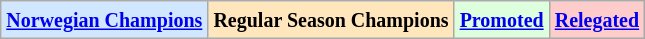<table class="wikitable">
<tr>
<td bgcolor="#D0E7FF"><small><strong><a href='#'>Norwegian Champions</a></strong></small></td>
<td bgcolor="#FFE6BD"><small><strong>Regular Season Champions</strong></small></td>
<td bgcolor="#ddffdd"><small><strong><a href='#'>Promoted</a></strong></small></td>
<td bgcolor="#FFCCCC"><small><strong><a href='#'>Relegated</a></strong></small></td>
</tr>
</table>
